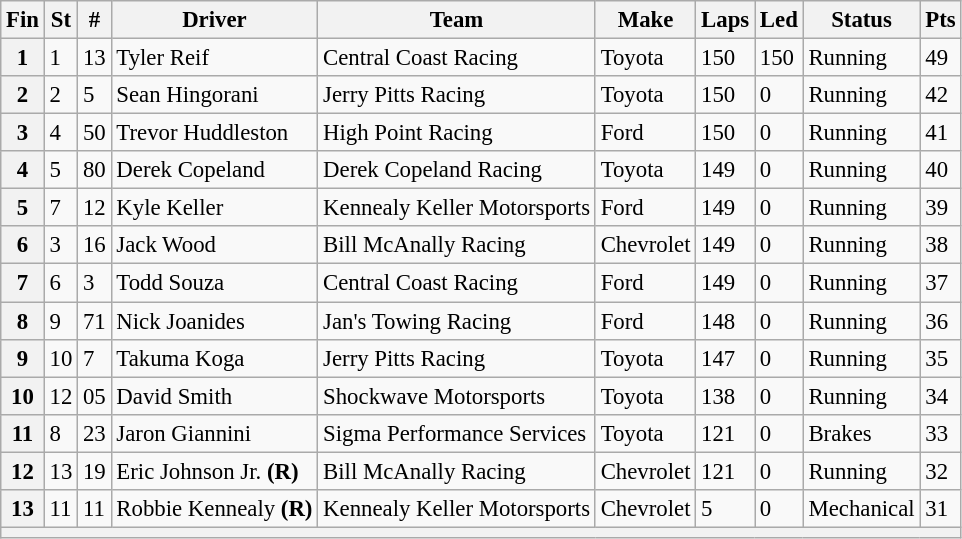<table class="wikitable" style="font-size: 95%;">
<tr>
<th>Fin</th>
<th>St</th>
<th>#</th>
<th>Driver</th>
<th>Team</th>
<th>Make</th>
<th>Laps</th>
<th>Led</th>
<th>Status</th>
<th>Pts</th>
</tr>
<tr>
<th>1</th>
<td>1</td>
<td>13</td>
<td>Tyler Reif</td>
<td>Central Coast Racing</td>
<td>Toyota</td>
<td>150</td>
<td>150</td>
<td>Running</td>
<td>49</td>
</tr>
<tr>
<th>2</th>
<td>2</td>
<td>5</td>
<td>Sean  Hingorani</td>
<td>Jerry Pitts Racing</td>
<td>Toyota</td>
<td>150</td>
<td>0</td>
<td>Running</td>
<td>42</td>
</tr>
<tr>
<th>3</th>
<td>4</td>
<td>50</td>
<td>Trevor Huddleston</td>
<td>High Point Racing</td>
<td>Ford</td>
<td>150</td>
<td>0</td>
<td>Running</td>
<td>41</td>
</tr>
<tr>
<th>4</th>
<td>5</td>
<td>80</td>
<td>Derek Copeland</td>
<td>Derek  Copeland Racing</td>
<td>Toyota</td>
<td>149</td>
<td>0</td>
<td>Running</td>
<td>40</td>
</tr>
<tr>
<th>5</th>
<td>7</td>
<td>12</td>
<td>Kyle Keller</td>
<td>Kennealy Keller Motorsports</td>
<td>Ford</td>
<td>149</td>
<td>0</td>
<td>Running</td>
<td>39</td>
</tr>
<tr>
<th>6</th>
<td>3</td>
<td>16</td>
<td>Jack Wood</td>
<td>Bill McAnally Racing</td>
<td>Chevrolet</td>
<td>149</td>
<td>0</td>
<td>Running</td>
<td>38</td>
</tr>
<tr>
<th>7</th>
<td>6</td>
<td>3</td>
<td>Todd Souza</td>
<td>Central Coast Racing</td>
<td>Ford</td>
<td>149</td>
<td>0</td>
<td>Running</td>
<td>37</td>
</tr>
<tr>
<th>8</th>
<td>9</td>
<td>71</td>
<td>Nick Joanides</td>
<td>Jan's Towing Racing</td>
<td>Ford</td>
<td>148</td>
<td>0</td>
<td>Running</td>
<td>36</td>
</tr>
<tr>
<th>9</th>
<td>10</td>
<td>7</td>
<td>Takuma Koga</td>
<td>Jerry Pitts Racing</td>
<td>Toyota</td>
<td>147</td>
<td>0</td>
<td>Running</td>
<td>35</td>
</tr>
<tr>
<th>10</th>
<td>12</td>
<td>05</td>
<td>David Smith</td>
<td>Shockwave Motorsports</td>
<td>Toyota</td>
<td>138</td>
<td>0</td>
<td>Running</td>
<td>34</td>
</tr>
<tr>
<th>11</th>
<td>8</td>
<td>23</td>
<td>Jaron Giannini</td>
<td>Sigma Performance Services</td>
<td>Toyota</td>
<td>121</td>
<td>0</td>
<td>Brakes</td>
<td>33</td>
</tr>
<tr>
<th>12</th>
<td>13</td>
<td>19</td>
<td>Eric Johnson Jr. <strong>(R)</strong></td>
<td>Bill McAnally Racing</td>
<td>Chevrolet</td>
<td>121</td>
<td>0</td>
<td>Running</td>
<td>32</td>
</tr>
<tr>
<th>13</th>
<td>11</td>
<td>11</td>
<td>Robbie Kennealy <strong>(R)</strong></td>
<td>Kennealy Keller Motorsports</td>
<td>Chevrolet</td>
<td>5</td>
<td>0</td>
<td>Mechanical</td>
<td>31</td>
</tr>
<tr>
<th colspan="10"></th>
</tr>
</table>
